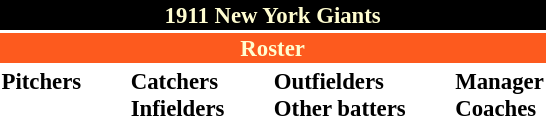<table class="toccolours" style="font-size: 95%;">
<tr>
<th colspan="10" style="background-color: black; color: #FFFDD0; text-align: center;">1911 New York Giants</th>
</tr>
<tr>
<td colspan="10" style="background-color: #fd5a1e; color: #FFFDD0; text-align: center;"><strong>Roster</strong></td>
</tr>
<tr>
<td valign="top"><strong>Pitchers</strong><br>








</td>
<td width="25px"></td>
<td valign="top"><strong>Catchers</strong><br>


<strong>Infielders</strong>







</td>
<td width="25px"></td>
<td valign="top"><strong>Outfielders</strong><br>





<strong>Other batters</strong>
</td>
<td width="25px"></td>
<td valign="top"><strong>Manager</strong><br>
<strong>Coaches</strong>
</td>
</tr>
<tr>
</tr>
</table>
